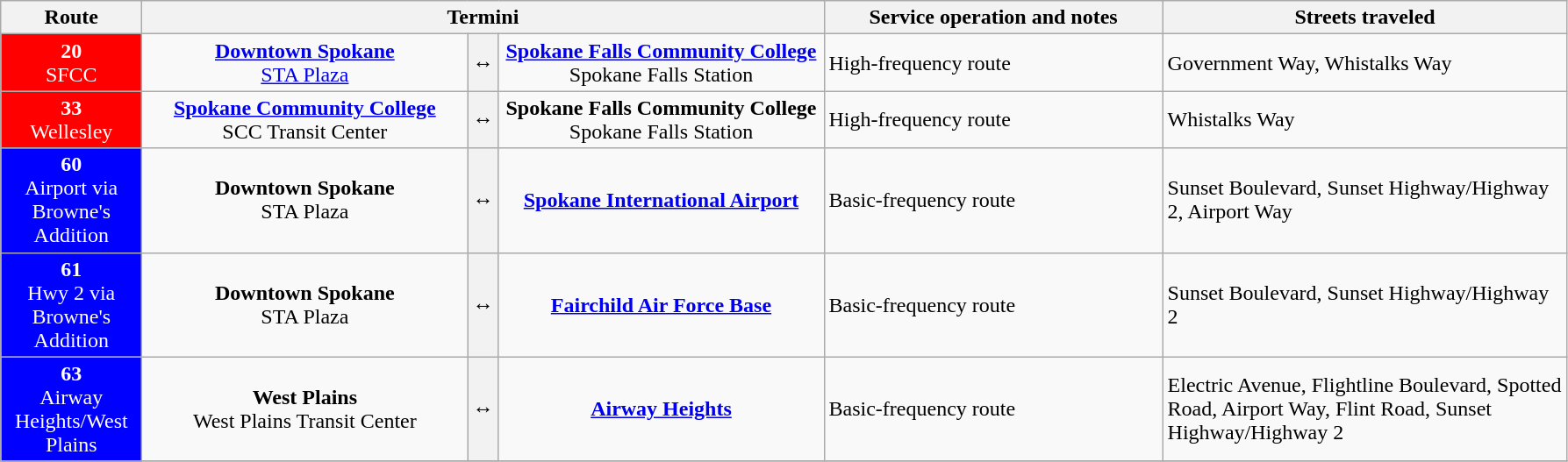<table class=wikitable style="font-size: 100%">
<tr>
<th width="100px">Route</th>
<th colspan=3>Termini</th>
<th width="250px">Service operation and notes</th>
<th width="300px">Streets traveled</th>
</tr>
<tr>
<td style="background:red; color:white" align="center" valign=center><div><strong>20</strong><br>SFCC</div></td>
<td ! width="240px" align="center"><strong><a href='#'>Downtown Spokane</a></strong><br><a href='#'>STA Plaza</a><br></td>
<th><span>↔</span></th>
<td ! width="240px" align="center"><strong><a href='#'>Spokane Falls Community College</a></strong><br>Spokane Falls Station<br></td>
<td>High-frequency route</td>
<td>Government Way, Whistalks Way</td>
</tr>
<tr>
<td style="background:red; color:white" align="center" valign=center><div><strong>33</strong><br>Wellesley</div></td>
<td ! width="240px" align="center"><strong><a href='#'>Spokane Community College</a></strong><br>SCC Transit Center<br></td>
<th><span>↔</span></th>
<td ! width="240px" align="center"><strong>Spokane Falls Community College</strong><br>Spokane Falls Station<br></td>
<td>High-frequency route</td>
<td>Whistalks Way</td>
</tr>
<tr>
<td style="background:blue; color:white" align="center" valign=center><div><strong>60</strong><br>Airport via Browne's Addition</div></td>
<td ! width="240px" align="center"><strong>Downtown Spokane</strong><br>STA Plaza<br></td>
<th><span>↔</span></th>
<td ! width="240px" align="center"><strong><a href='#'>Spokane International Airport</a></strong></td>
<td>Basic-frequency route</td>
<td>Sunset Boulevard, Sunset Highway/Highway 2, Airport Way</td>
</tr>
<tr>
<td style="background:blue; color:white" align="center" valign=center><div><strong>61</strong><br>Hwy 2 via Browne's Addition</div></td>
<td ! width="240px" align="center"><strong>Downtown Spokane</strong> <br>STA Plaza<br></td>
<th><span>↔</span></th>
<td ! width="240px" align="center"><strong><a href='#'>Fairchild Air Force Base</a></strong><br></td>
<td>Basic-frequency route</td>
<td>Sunset Boulevard, Sunset Highway/Highway 2</td>
</tr>
<tr>
<td style="background:blue; color:white" align="center" valign=center><div><strong>63</strong><br>Airway Heights/West Plains</div></td>
<td ! width="240px" align="center"><strong>West Plains</strong> <br>West Plains Transit Center</td>
<th><span>↔</span></th>
<td ! width="240px" align="center"><strong><a href='#'>Airway Heights</a></strong><br></td>
<td>Basic-frequency route</td>
<td>Electric Avenue, Flightline Boulevard, Spotted Road, Airport Way, Flint Road, Sunset Highway/Highway 2</td>
</tr>
<tr>
</tr>
</table>
